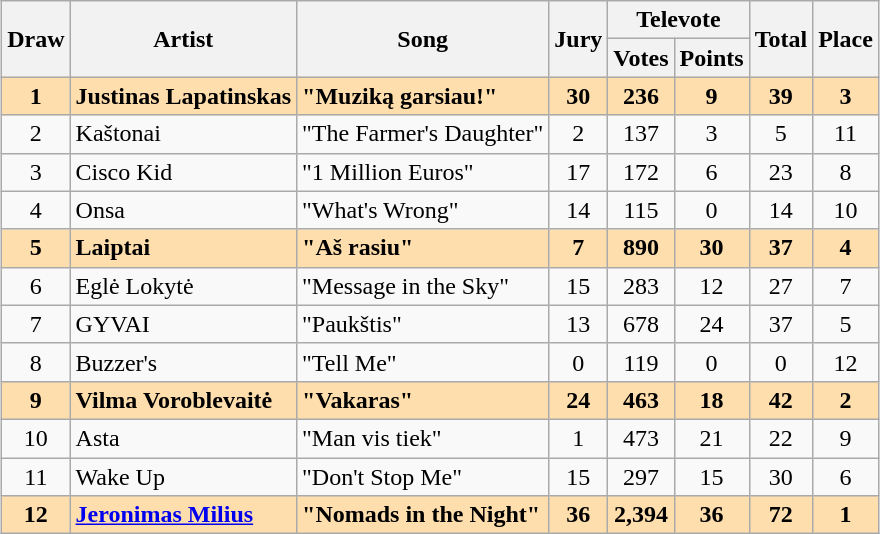<table class="sortable wikitable" style="margin: 1em auto 1em auto; text-align:center">
<tr>
<th rowspan="2">Draw</th>
<th rowspan="2">Artist</th>
<th rowspan="2">Song</th>
<th rowspan="2">Jury</th>
<th colspan="2">Televote</th>
<th rowspan="2">Total</th>
<th rowspan="2">Place</th>
</tr>
<tr>
<th>Votes</th>
<th>Points</th>
</tr>
<tr style="font-weight:bold; background:#FFDEAD;">
<td>1</td>
<td align="left">Justinas Lapatinskas</td>
<td align="left">"Muziką garsiau!"</td>
<td>30</td>
<td>236</td>
<td>9</td>
<td>39</td>
<td>3</td>
</tr>
<tr>
<td>2</td>
<td align="left">Kaštonai</td>
<td align="left">"The Farmer's Daughter"</td>
<td>2</td>
<td>137</td>
<td>3</td>
<td>5</td>
<td>11</td>
</tr>
<tr>
<td>3</td>
<td align="left">Cisco Kid</td>
<td align="left">"1 Million Euros"</td>
<td>17</td>
<td>172</td>
<td>6</td>
<td>23</td>
<td>8</td>
</tr>
<tr>
<td>4</td>
<td align="left">Onsa</td>
<td align="left">"What's Wrong"</td>
<td>14</td>
<td>115</td>
<td>0</td>
<td>14</td>
<td>10</td>
</tr>
<tr style="font-weight:bold; background:#FFDEAD;">
<td>5</td>
<td align="left">Laiptai</td>
<td align="left">"Aš rasiu"</td>
<td>7</td>
<td>890</td>
<td>30</td>
<td>37</td>
<td>4</td>
</tr>
<tr>
<td>6</td>
<td align="left">Eglė Lokytė</td>
<td align="left">"Message in the Sky"</td>
<td>15</td>
<td>283</td>
<td>12</td>
<td>27</td>
<td>7</td>
</tr>
<tr>
<td>7</td>
<td align="left">GYVAI</td>
<td align="left">"Paukštis"</td>
<td>13</td>
<td>678</td>
<td>24</td>
<td>37</td>
<td>5</td>
</tr>
<tr>
<td>8</td>
<td align="left">Buzzer's</td>
<td align="left">"Tell Me"</td>
<td>0</td>
<td>119</td>
<td>0</td>
<td>0</td>
<td>12</td>
</tr>
<tr style="font-weight:bold; background:#FFDEAD;">
<td>9</td>
<td align="left">Vilma Voroblevaitė</td>
<td align="left">"Vakaras"</td>
<td>24</td>
<td>463</td>
<td>18</td>
<td>42</td>
<td>2</td>
</tr>
<tr>
<td>10</td>
<td align="left">Asta</td>
<td align="left">"Man vis tiek"</td>
<td>1</td>
<td>473</td>
<td>21</td>
<td>22</td>
<td>9</td>
</tr>
<tr>
<td>11</td>
<td align="left">Wake Up</td>
<td align="left">"Don't Stop Me"</td>
<td>15</td>
<td>297</td>
<td>15</td>
<td>30</td>
<td>6</td>
</tr>
<tr style="font-weight:bold; background:#FFDEAD;">
<td>12</td>
<td align="left"><a href='#'>Jeronimas Milius</a></td>
<td align="left">"Nomads in the Night"</td>
<td>36</td>
<td>2,394</td>
<td>36</td>
<td>72</td>
<td>1</td>
</tr>
</table>
